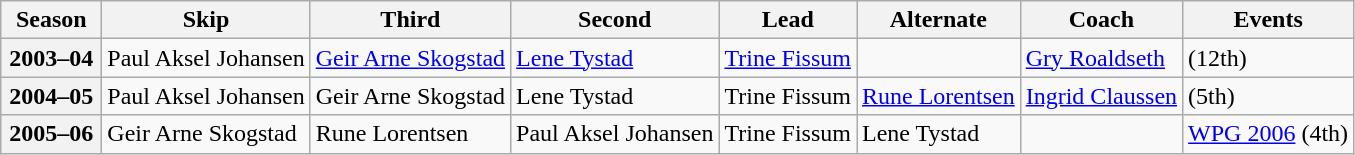<table class="wikitable">
<tr>
<th scope="col" width=60>Season</th>
<th scope="col">Skip</th>
<th scope="col">Third</th>
<th scope="col">Second</th>
<th scope="col">Lead</th>
<th scope="col">Alternate</th>
<th scope="col">Coach</th>
<th scope="col">Events</th>
</tr>
<tr>
<th scope="row">2003–04</th>
<td>Paul Aksel Johansen</td>
<td><a href='#'>Geir Arne Skogstad</a></td>
<td><a href='#'>Lene Tystad</a></td>
<td><a href='#'>Trine Fissum</a></td>
<td></td>
<td><a href='#'>Gry Roaldseth</a></td>
<td> (12th)</td>
</tr>
<tr>
<th scope="row">2004–05</th>
<td>Paul Aksel Johansen</td>
<td>Geir Arne Skogstad</td>
<td>Lene Tystad</td>
<td>Trine Fissum</td>
<td><a href='#'>Rune Lorentsen</a></td>
<td><a href='#'>Ingrid Claussen</a></td>
<td> (5th)</td>
</tr>
<tr>
<th scope="row">2005–06</th>
<td>Geir Arne Skogstad</td>
<td>Rune Lorentsen</td>
<td>Paul Aksel Johansen</td>
<td>Trine Fissum</td>
<td>Lene Tystad</td>
<td></td>
<td><a href='#'>WPG 2006</a> (4th)</td>
</tr>
</table>
